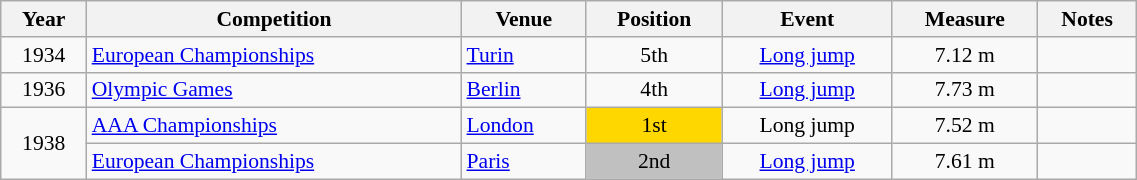<table class="wikitable" width=60% style="font-size:90%; text-align:center;">
<tr>
<th>Year</th>
<th>Competition</th>
<th>Venue</th>
<th>Position</th>
<th>Event</th>
<th>Measure</th>
<th>Notes</th>
</tr>
<tr>
<td>1934</td>
<td align=left><a href='#'>European Championships</a></td>
<td align=left> <a href='#'>Turin</a></td>
<td>5th</td>
<td><a href='#'>Long jump</a></td>
<td>7.12 m</td>
<td></td>
</tr>
<tr>
<td>1936</td>
<td align=left><a href='#'>Olympic Games</a></td>
<td align=left> <a href='#'>Berlin</a></td>
<td>4th</td>
<td><a href='#'>Long jump</a></td>
<td>7.73 m</td>
<td></td>
</tr>
<tr>
<td rowspan=2>1938</td>
<td align=left><a href='#'>AAA Championships</a></td>
<td align=left> <a href='#'>London</a></td>
<td bgcolor=gold>1st</td>
<td>Long jump</td>
<td>7.52 m</td>
<td></td>
</tr>
<tr>
<td align=left><a href='#'>European Championships</a></td>
<td align=left> <a href='#'>Paris</a></td>
<td bgcolor=silver>2nd</td>
<td><a href='#'>Long jump</a></td>
<td>7.61 m</td>
<td></td>
</tr>
</table>
